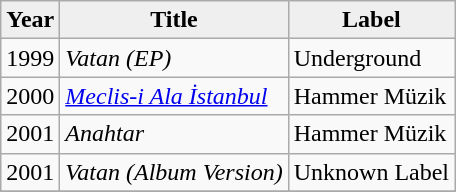<table class="wikitable">
<tr>
<th style="background:#efefef;">Year</th>
<th style="background:#efefef;">Title</th>
<th style="background:#efefef;">Label</th>
</tr>
<tr>
<td>1999</td>
<td><em>Vatan (EP)</em></td>
<td>Underground</td>
</tr>
<tr>
<td>2000</td>
<td><em><a href='#'>Meclis-i Ala İstanbul</a></em></td>
<td>Hammer Müzik</td>
</tr>
<tr>
<td>2001</td>
<td><em>Anahtar</em></td>
<td>Hammer Müzik</td>
</tr>
<tr>
<td>2001</td>
<td><em>Vatan (Album Version)</em></td>
<td>Unknown Label</td>
</tr>
<tr>
</tr>
</table>
